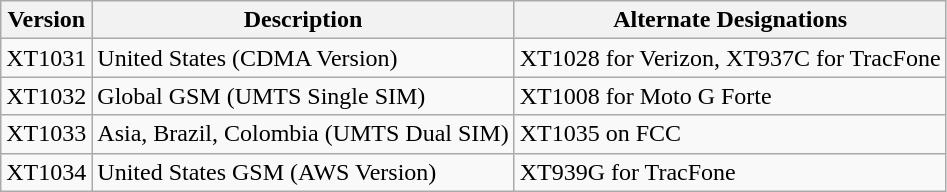<table class="wikitable sortable">
<tr>
<th>Version</th>
<th>Description</th>
<th>Alternate Designations</th>
</tr>
<tr>
<td>XT1031</td>
<td>United States (CDMA Version)</td>
<td>XT1028 for Verizon, XT937C for TracFone</td>
</tr>
<tr>
<td>XT1032</td>
<td>Global GSM (UMTS Single SIM)</td>
<td>XT1008 for Moto G Forte</td>
</tr>
<tr>
<td>XT1033</td>
<td>Asia, Brazil, Colombia (UMTS Dual SIM)</td>
<td>XT1035 on FCC</td>
</tr>
<tr>
<td>XT1034</td>
<td>United States GSM (AWS Version)</td>
<td>XT939G for TracFone</td>
</tr>
</table>
